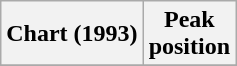<table class="wikitable plainrowheaders">
<tr>
<th scope="col">Chart (1993)</th>
<th scope="col">Peak<br>position</th>
</tr>
<tr>
</tr>
</table>
